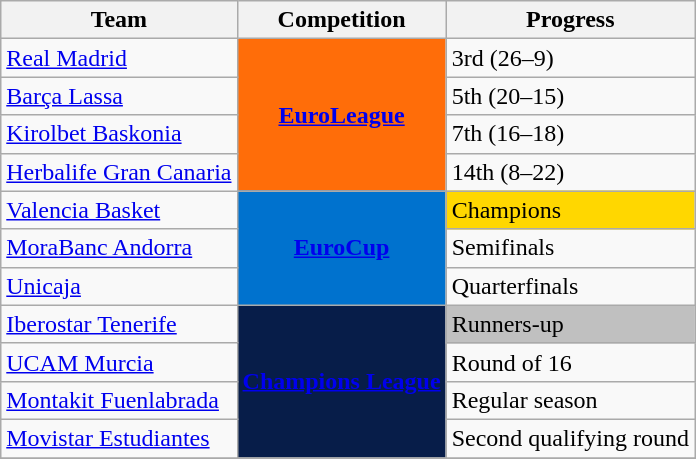<table class="wikitable sortable">
<tr>
<th>Team</th>
<th>Competition</th>
<th>Progress</th>
</tr>
<tr>
<td><a href='#'>Real Madrid</a></td>
<td rowspan="4" style="background:#ff6d09;color:#ffffff;text-align:center"><strong><a href='#'><span>EuroLeague</span></a></strong></td>
<td>3rd (26–9)</td>
</tr>
<tr>
<td><a href='#'>Barça Lassa</a></td>
<td>5th (20–15)</td>
</tr>
<tr>
<td><a href='#'>Kirolbet Baskonia</a></td>
<td>7th (16–18)</td>
</tr>
<tr>
<td><a href='#'>Herbalife Gran Canaria</a></td>
<td>14th (8–22)</td>
</tr>
<tr>
<td><a href='#'>Valencia Basket</a></td>
<td rowspan="3" style="background-color:#0072CE;color:white;text-align:center"><strong><a href='#'><span>EuroCup</span></a></strong></td>
<td bgcolor=#FFD700>Champions</td>
</tr>
<tr>
<td><a href='#'>MoraBanc Andorra</a></td>
<td>Semifinals</td>
</tr>
<tr>
<td><a href='#'>Unicaja</a></td>
<td>Quarterfinals</td>
</tr>
<tr>
<td><a href='#'>Iberostar Tenerife</a></td>
<td rowspan="4" style="background-color:#071D49;color:#D0D3D4;text-align:center"><strong><a href='#'><span>Champions League</span></a></strong></td>
<td bgcolor=#C0C0C0>Runners-up</td>
</tr>
<tr>
<td><a href='#'>UCAM Murcia</a></td>
<td>Round of 16</td>
</tr>
<tr>
<td><a href='#'>Montakit Fuenlabrada</a></td>
<td>Regular season</td>
</tr>
<tr>
<td><a href='#'>Movistar Estudiantes</a></td>
<td>Second qualifying round</td>
</tr>
<tr>
</tr>
</table>
